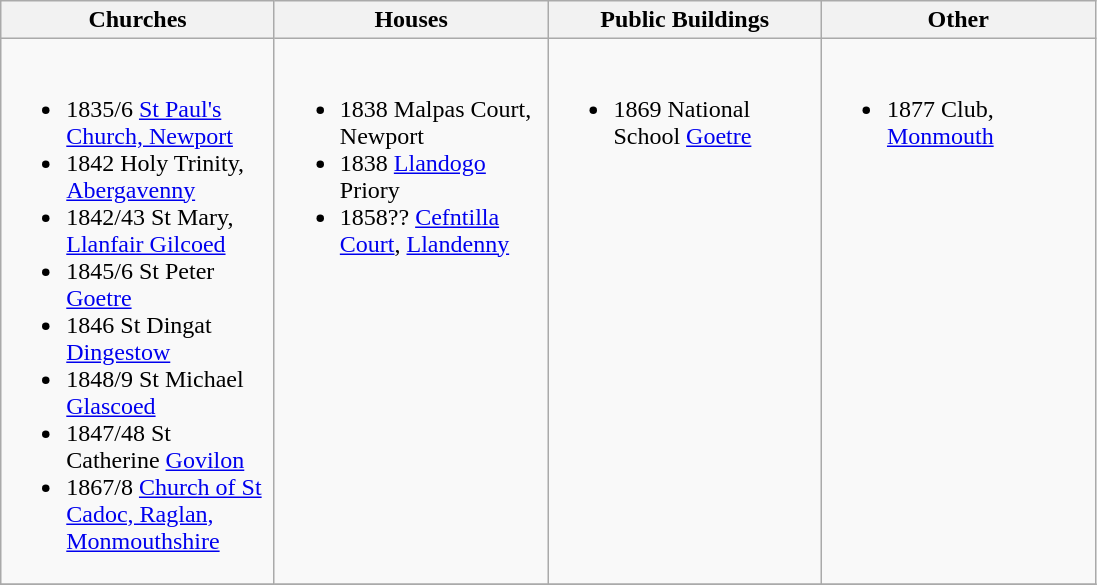<table class="wikitable">
<tr>
<th width="175">Churches</th>
<th width="175">Houses</th>
<th width="175">Public Buildings</th>
<th width="175">Other</th>
</tr>
<tr valign="top">
<td><br><ul><li>1835/6 <a href='#'>St Paul's Church, Newport</a></li><li>1842 Holy Trinity, <a href='#'>Abergavenny</a></li><li>1842/43 St Mary, <a href='#'>Llanfair Gilcoed</a></li><li>1845/6 St Peter <a href='#'>Goetre</a></li><li>1846 St Dingat <a href='#'>Dingestow</a></li><li>1848/9 St Michael <a href='#'>Glascoed</a></li><li>1847/48 St Catherine <a href='#'>Govilon</a></li><li>1867/8 <a href='#'>Church of St Cadoc, Raglan, Monmouthshire</a></li></ul></td>
<td><br><ul><li>1838 Malpas Court, Newport</li><li>1838 <a href='#'>Llandogo</a> Priory</li><li>1858?? <a href='#'>Cefntilla Court</a>, <a href='#'>Llandenny</a></li></ul></td>
<td><br><ul><li>1869 National School <a href='#'>Goetre</a></li></ul></td>
<td><br><ul><li>1877 Club, <a href='#'>Monmouth</a></li></ul></td>
</tr>
<tr>
</tr>
</table>
